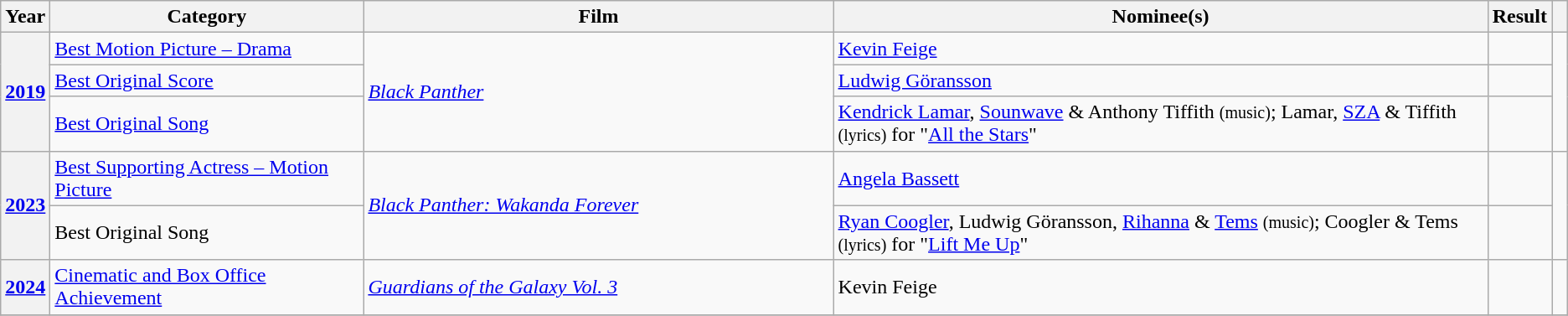<table class="wikitable sortable">
<tr>
<th scope="col" style="width: 1%;">Year</th>
<th scope="col" style="width: 20%;">Category</th>
<th scope="col" style="width: 30%;">Film</th>
<th scope="col">Nominee(s)</th>
<th scope="col" style="width: 4%;">Result</th>
<th scope="col" style="width: 1%;"></th>
</tr>
<tr>
<th scope="row" rowspan="3"><a href='#'>2019</a></th>
<td><a href='#'>Best Motion Picture – Drama</a></td>
<td rowspan="3"><em><a href='#'>Black Panther</a></em></td>
<td><a href='#'>Kevin Feige</a></td>
<td></td>
<td rowspan="3" style="text-align: center;"></td>
</tr>
<tr>
<td><a href='#'>Best Original Score</a></td>
<td><a href='#'>Ludwig Göransson</a></td>
<td></td>
</tr>
<tr>
<td><a href='#'>Best Original Song</a></td>
<td><a href='#'>Kendrick Lamar</a>, <a href='#'>Sounwave</a> & Anthony Tiffith <small>(music)</small>; Lamar, <a href='#'>SZA</a> & Tiffith <small>(lyrics)</small> for "<a href='#'>All the Stars</a>"</td>
<td></td>
</tr>
<tr>
<th scope="row" rowspan="2"><a href='#'>2023</a></th>
<td><a href='#'>Best Supporting Actress – Motion Picture</a></td>
<td rowspan="2"><em><a href='#'>Black Panther: Wakanda Forever</a></em></td>
<td><a href='#'>Angela Bassett</a></td>
<td></td>
<td rowspan="2" style="text-align: center;"></td>
</tr>
<tr>
<td>Best Original Song</td>
<td><a href='#'>Ryan Coogler</a>, Ludwig Göransson, <a href='#'>Rihanna</a> & <a href='#'>Tems</a> <small>(music)</small>; Coogler & Tems <small>(lyrics)</small> for "<a href='#'>Lift Me Up</a>"</td>
<td></td>
</tr>
<tr>
<th scope="row"><a href='#'>2024</a></th>
<td><a href='#'>Cinematic and Box Office Achievement</a></td>
<td><em><a href='#'>Guardians of the Galaxy Vol. 3</a></em></td>
<td>Kevin Feige</td>
<td></td>
<td></td>
</tr>
<tr>
</tr>
</table>
